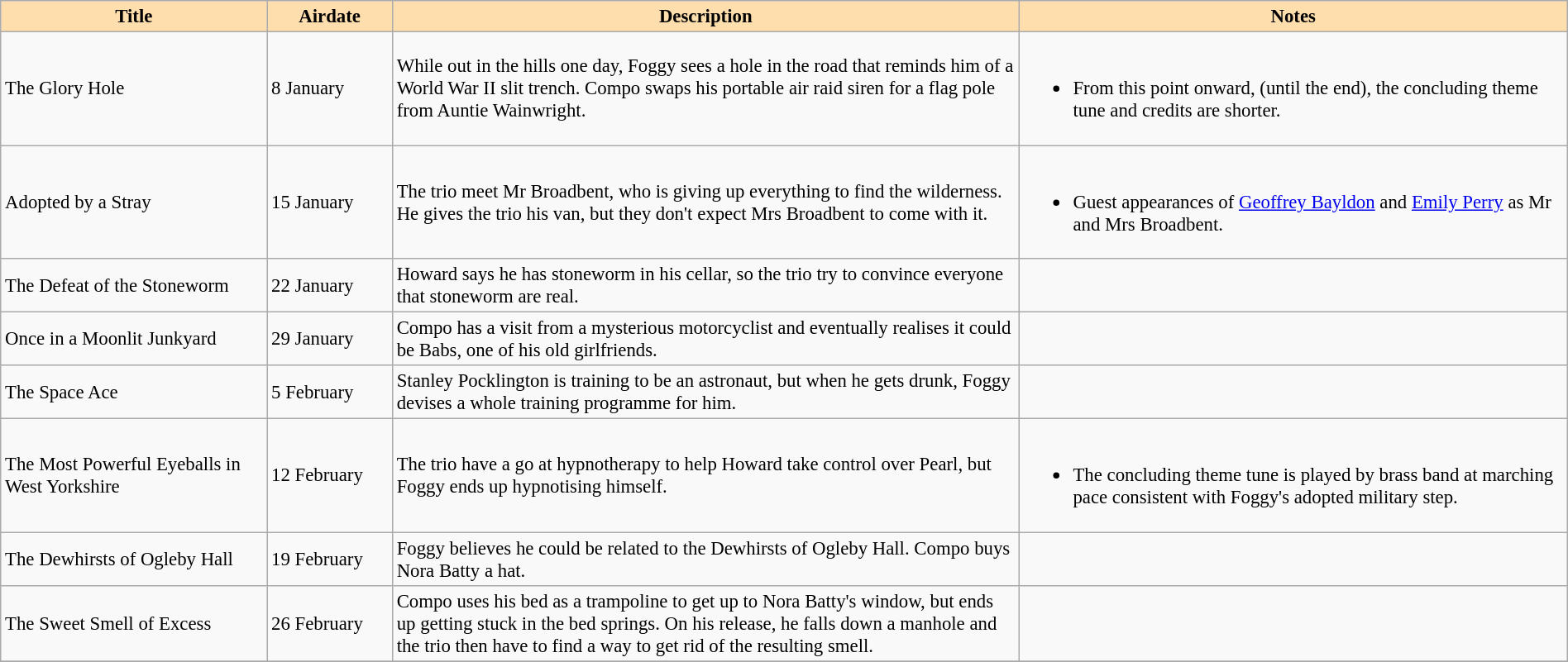<table class="wikitable" width=100% border=1 style="font-size: 95%">
<tr>
<th style="background:#ffdead" width=17%>Title</th>
<th style="background:#ffdead" width=8%>Airdate</th>
<th style="background:#ffdead" width=40%>Description</th>
<th style="background:#ffdead" width=35%>Notes</th>
</tr>
<tr>
<td>The Glory Hole</td>
<td>8 January</td>
<td>While out in the hills one day, Foggy sees a hole in the road that reminds him of a World War II slit trench. Compo swaps his portable air raid siren for a flag pole from Auntie Wainwright.</td>
<td><br><ul><li>From this point onward, (until the end), the concluding theme tune and credits are shorter.</li></ul></td>
</tr>
<tr>
<td>Adopted by a Stray</td>
<td>15 January</td>
<td>The trio meet Mr Broadbent, who is giving up everything to find the wilderness. He gives the trio his van, but they don't expect Mrs Broadbent to come with it.</td>
<td><br><ul><li>Guest appearances of <a href='#'>Geoffrey Bayldon</a> and <a href='#'>Emily Perry</a> as Mr and Mrs Broadbent.</li></ul></td>
</tr>
<tr>
<td>The Defeat of the Stoneworm</td>
<td>22 January</td>
<td>Howard says he has stoneworm in his cellar, so the trio try to convince everyone that stoneworm are real.</td>
<td></td>
</tr>
<tr>
<td>Once in a Moonlit Junkyard</td>
<td>29 January</td>
<td>Compo has a visit from a mysterious motorcyclist and eventually realises it could be Babs, one of his old girlfriends.</td>
<td></td>
</tr>
<tr>
<td>The Space Ace</td>
<td>5 February</td>
<td>Stanley Pocklington is training to be an astronaut, but when he gets drunk, Foggy devises a whole training programme for him.</td>
<td></td>
</tr>
<tr>
<td>The Most Powerful Eyeballs in West Yorkshire</td>
<td>12 February</td>
<td>The trio have a go at hypnotherapy to help Howard take control over Pearl, but Foggy ends up hypnotising himself.</td>
<td><br><ul><li>The concluding theme tune is played by brass band at marching pace consistent with Foggy's adopted military step.</li></ul></td>
</tr>
<tr>
<td>The Dewhirsts of Ogleby Hall</td>
<td>19 February</td>
<td>Foggy believes he could be related to the Dewhirsts of Ogleby Hall. Compo buys Nora Batty a hat.</td>
<td></td>
</tr>
<tr>
<td>The Sweet Smell of Excess</td>
<td>26 February</td>
<td>Compo uses his bed as a trampoline to get up to Nora Batty's window, but ends up getting stuck in the bed springs. On his release, he falls down a manhole and the trio then have to find a way to get rid of the resulting smell.</td>
<td></td>
</tr>
<tr>
</tr>
</table>
